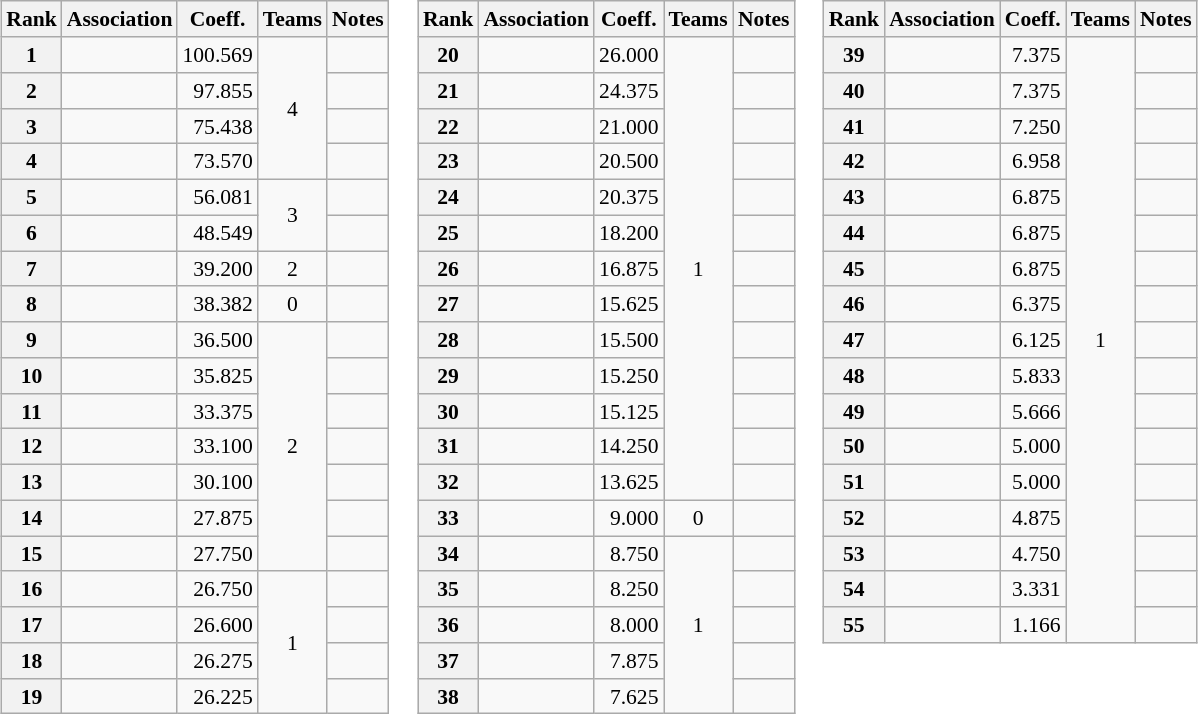<table>
<tr valign=top style="font-size:90%">
<td><br><table class="wikitable">
<tr>
<th>Rank</th>
<th>Association</th>
<th>Coeff.</th>
<th>Teams</th>
<th>Notes</th>
</tr>
<tr>
<th>1</th>
<td></td>
<td align=right>100.569</td>
<td align=center rowspan=4>4</td>
<td></td>
</tr>
<tr>
<th>2</th>
<td></td>
<td align=right>97.855</td>
<td></td>
</tr>
<tr>
<th>3</th>
<td></td>
<td align=right>75.438</td>
<td></td>
</tr>
<tr>
<th>4</th>
<td></td>
<td align=right>73.570</td>
<td></td>
</tr>
<tr>
<th>5</th>
<td></td>
<td align=right>56.081</td>
<td align=center rowspan=2>3</td>
<td></td>
</tr>
<tr>
<th>6</th>
<td></td>
<td align=right>48.549</td>
<td></td>
</tr>
<tr>
<th>7</th>
<td></td>
<td align=right>39.200</td>
<td align=center>2</td>
<td></td>
</tr>
<tr>
<th>8</th>
<td></td>
<td align=right>38.382</td>
<td align=center>0</td>
<td></td>
</tr>
<tr>
<th>9</th>
<td></td>
<td align=right>36.500</td>
<td align=center rowspan=7>2</td>
<td></td>
</tr>
<tr>
<th>10</th>
<td></td>
<td align=right>35.825</td>
<td></td>
</tr>
<tr>
<th>11</th>
<td></td>
<td align=right>33.375</td>
<td></td>
</tr>
<tr>
<th>12</th>
<td></td>
<td align=right>33.100</td>
<td></td>
</tr>
<tr>
<th>13</th>
<td></td>
<td align=right>30.100</td>
<td></td>
</tr>
<tr>
<th>14</th>
<td></td>
<td align=right>27.875</td>
<td></td>
</tr>
<tr>
<th>15</th>
<td></td>
<td align=right>27.750</td>
<td></td>
</tr>
<tr>
<th>16</th>
<td></td>
<td align=right>26.750</td>
<td align=center rowspan=4>1</td>
<td></td>
</tr>
<tr>
<th>17</th>
<td></td>
<td align=right>26.600</td>
<td></td>
</tr>
<tr>
<th>18</th>
<td></td>
<td align=right>26.275</td>
<td></td>
</tr>
<tr>
<th>19</th>
<td></td>
<td align=right>26.225</td>
<td></td>
</tr>
</table>
</td>
<td><br><table class="wikitable">
<tr>
<th>Rank</th>
<th>Association</th>
<th>Coeff.</th>
<th>Teams</th>
<th>Notes</th>
</tr>
<tr>
<th>20</th>
<td></td>
<td align=right>26.000</td>
<td align=center rowspan=13>1</td>
<td></td>
</tr>
<tr>
<th>21</th>
<td></td>
<td align=right>24.375</td>
<td></td>
</tr>
<tr>
<th>22</th>
<td></td>
<td align=right>21.000</td>
<td></td>
</tr>
<tr>
<th>23</th>
<td></td>
<td align=right>20.500</td>
<td></td>
</tr>
<tr>
<th>24</th>
<td></td>
<td align=right>20.375</td>
<td></td>
</tr>
<tr>
<th>25</th>
<td></td>
<td align=right>18.200</td>
<td></td>
</tr>
<tr>
<th>26</th>
<td></td>
<td align=right>16.875</td>
<td></td>
</tr>
<tr>
<th>27</th>
<td></td>
<td align=right>15.625</td>
<td></td>
</tr>
<tr>
<th>28</th>
<td></td>
<td align=right>15.500</td>
<td></td>
</tr>
<tr>
<th>29</th>
<td></td>
<td align=right>15.250</td>
<td></td>
</tr>
<tr>
<th>30</th>
<td></td>
<td align=right>15.125</td>
<td></td>
</tr>
<tr>
<th>31</th>
<td></td>
<td align=right>14.250</td>
<td></td>
</tr>
<tr>
<th>32</th>
<td></td>
<td align=right>13.625</td>
<td></td>
</tr>
<tr>
<th>33</th>
<td></td>
<td align=right>9.000</td>
<td align=center>0</td>
<td></td>
</tr>
<tr>
<th>34</th>
<td></td>
<td align=right>8.750</td>
<td align=center rowspan=5>1</td>
<td></td>
</tr>
<tr>
<th>35</th>
<td></td>
<td align=right>8.250</td>
<td></td>
</tr>
<tr>
<th>36</th>
<td></td>
<td align=right>8.000</td>
<td></td>
</tr>
<tr>
<th>37</th>
<td></td>
<td align=right>7.875</td>
<td></td>
</tr>
<tr>
<th>38</th>
<td></td>
<td align=right>7.625</td>
<td></td>
</tr>
</table>
</td>
<td><br><table class="wikitable">
<tr>
<th>Rank</th>
<th>Association</th>
<th>Coeff.</th>
<th>Teams</th>
<th>Notes</th>
</tr>
<tr>
<th>39</th>
<td></td>
<td align=right>7.375</td>
<td align=center rowspan=17>1</td>
<td></td>
</tr>
<tr>
<th>40</th>
<td></td>
<td align=right>7.375</td>
<td></td>
</tr>
<tr>
<th>41</th>
<td></td>
<td align=right>7.250</td>
<td></td>
</tr>
<tr>
<th>42</th>
<td></td>
<td align=right>6.958</td>
<td></td>
</tr>
<tr>
<th>43</th>
<td></td>
<td align=right>6.875</td>
<td></td>
</tr>
<tr>
<th>44</th>
<td></td>
<td align=right>6.875</td>
<td></td>
</tr>
<tr>
<th>45</th>
<td></td>
<td align=right>6.875</td>
<td></td>
</tr>
<tr>
<th>46</th>
<td></td>
<td align=right>6.375</td>
<td></td>
</tr>
<tr>
<th>47</th>
<td></td>
<td align=right>6.125</td>
<td></td>
</tr>
<tr>
<th>48</th>
<td></td>
<td align=right>5.833</td>
<td></td>
</tr>
<tr>
<th>49</th>
<td></td>
<td align=right>5.666</td>
<td></td>
</tr>
<tr>
<th>50</th>
<td></td>
<td align=right>5.000</td>
<td></td>
</tr>
<tr>
<th>51</th>
<td></td>
<td align=right>5.000</td>
<td></td>
</tr>
<tr>
<th>52</th>
<td></td>
<td align=right>4.875</td>
<td></td>
</tr>
<tr>
<th>53</th>
<td></td>
<td align=right>4.750</td>
<td></td>
</tr>
<tr>
<th>54</th>
<td></td>
<td align=right>3.331</td>
<td></td>
</tr>
<tr>
<th>55</th>
<td></td>
<td align=right>1.166</td>
<td></td>
</tr>
</table>
</td>
</tr>
</table>
